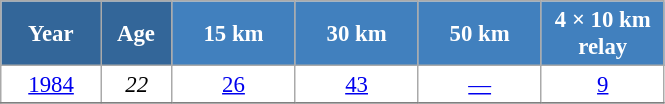<table class="wikitable" style="font-size:95%; text-align:center; border:grey solid 1px; border-collapse:collapse; background:#ffffff;">
<tr>
<th style="background-color:#369; color:white; width:60px;"> Year </th>
<th style="background-color:#369; color:white; width:40px;"> Age </th>
<th style="background-color:#4180be; color:white; width:75px;"> 15 km </th>
<th style="background-color:#4180be; color:white; width:75px;"> 30 km </th>
<th style="background-color:#4180be; color:white; width:75px;"> 50 km </th>
<th style="background-color:#4180be; color:white; width:75px;"> 4 × 10 km <br> relay </th>
</tr>
<tr>
<td><a href='#'>1984</a></td>
<td><em>22</em></td>
<td><a href='#'>26</a></td>
<td><a href='#'>43</a></td>
<td><a href='#'>—</a></td>
<td><a href='#'>9</a></td>
</tr>
<tr>
</tr>
</table>
